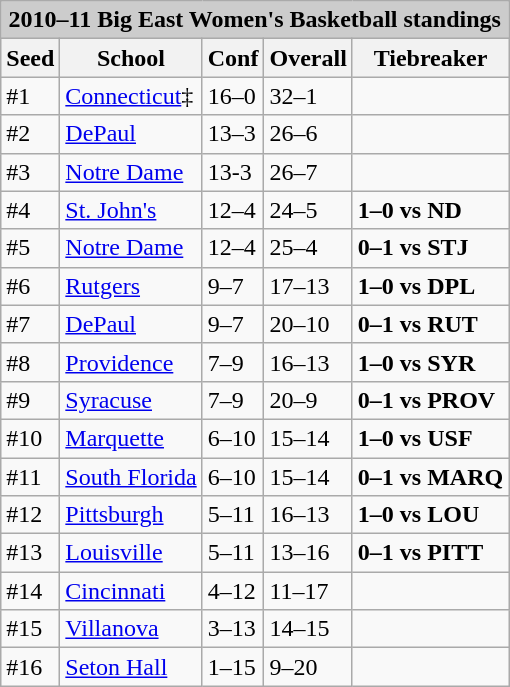<table class="wikitable">
<tr>
<td colspan="7" style="text-align:center; background:#ccc; font:#000;"><strong>2010–11 Big East Women's Basketball standings</strong></td>
</tr>
<tr style="background:#efefef;">
<th>Seed</th>
<th>School</th>
<th>Conf</th>
<th>Overall</th>
<th>Tiebreaker</th>
</tr>
<tr>
<td>#1</td>
<td><a href='#'>Connecticut</a>‡</td>
<td>16–0</td>
<td>32–1</td>
<td></td>
</tr>
<tr>
<td>#2</td>
<td><a href='#'>DePaul</a></td>
<td>13–3</td>
<td>26–6</td>
<td></td>
</tr>
<tr>
<td>#3</td>
<td><a href='#'>Notre Dame</a></td>
<td>13-3</td>
<td>26–7</td>
<td></td>
</tr>
<tr>
<td>#4</td>
<td><a href='#'>St. John's</a></td>
<td>12–4</td>
<td>24–5</td>
<td><strong>1–0 vs ND</strong></td>
</tr>
<tr>
<td>#5</td>
<td><a href='#'>Notre Dame</a></td>
<td>12–4</td>
<td>25–4</td>
<td><strong>0–1 vs STJ</strong></td>
</tr>
<tr>
<td>#6</td>
<td><a href='#'>Rutgers</a></td>
<td>9–7</td>
<td>17–13</td>
<td><strong>1–0 vs DPL</strong></td>
</tr>
<tr>
<td>#7</td>
<td><a href='#'>DePaul</a></td>
<td>9–7</td>
<td>20–10</td>
<td><strong>0–1 vs RUT</strong></td>
</tr>
<tr>
<td>#8</td>
<td><a href='#'>Providence</a></td>
<td>7–9</td>
<td>16–13</td>
<td><strong>1–0 vs SYR</strong></td>
</tr>
<tr>
<td>#9</td>
<td><a href='#'>Syracuse</a></td>
<td>7–9</td>
<td>20–9</td>
<td><strong>0–1 vs PROV</strong></td>
</tr>
<tr>
<td>#10</td>
<td><a href='#'>Marquette</a></td>
<td>6–10</td>
<td>15–14</td>
<td><strong>1–0 vs USF</strong></td>
</tr>
<tr>
<td>#11</td>
<td><a href='#'>South Florida</a></td>
<td>6–10</td>
<td>15–14</td>
<td><strong>0–1 vs MARQ</strong></td>
</tr>
<tr>
<td>#12</td>
<td><a href='#'>Pittsburgh</a></td>
<td>5–11</td>
<td>16–13</td>
<td><strong>1–0 vs LOU</strong></td>
</tr>
<tr>
<td>#13</td>
<td><a href='#'>Louisville</a></td>
<td>5–11</td>
<td>13–16</td>
<td><strong>0–1 vs PITT</strong></td>
</tr>
<tr>
<td>#14</td>
<td><a href='#'>Cincinnati</a></td>
<td>4–12</td>
<td>11–17</td>
<td></td>
</tr>
<tr>
<td>#15</td>
<td><a href='#'>Villanova</a></td>
<td>3–13</td>
<td>14–15</td>
<td></td>
</tr>
<tr>
<td>#16</td>
<td><a href='#'>Seton Hall</a></td>
<td>1–15</td>
<td>9–20</td>
<td></td>
</tr>
</table>
